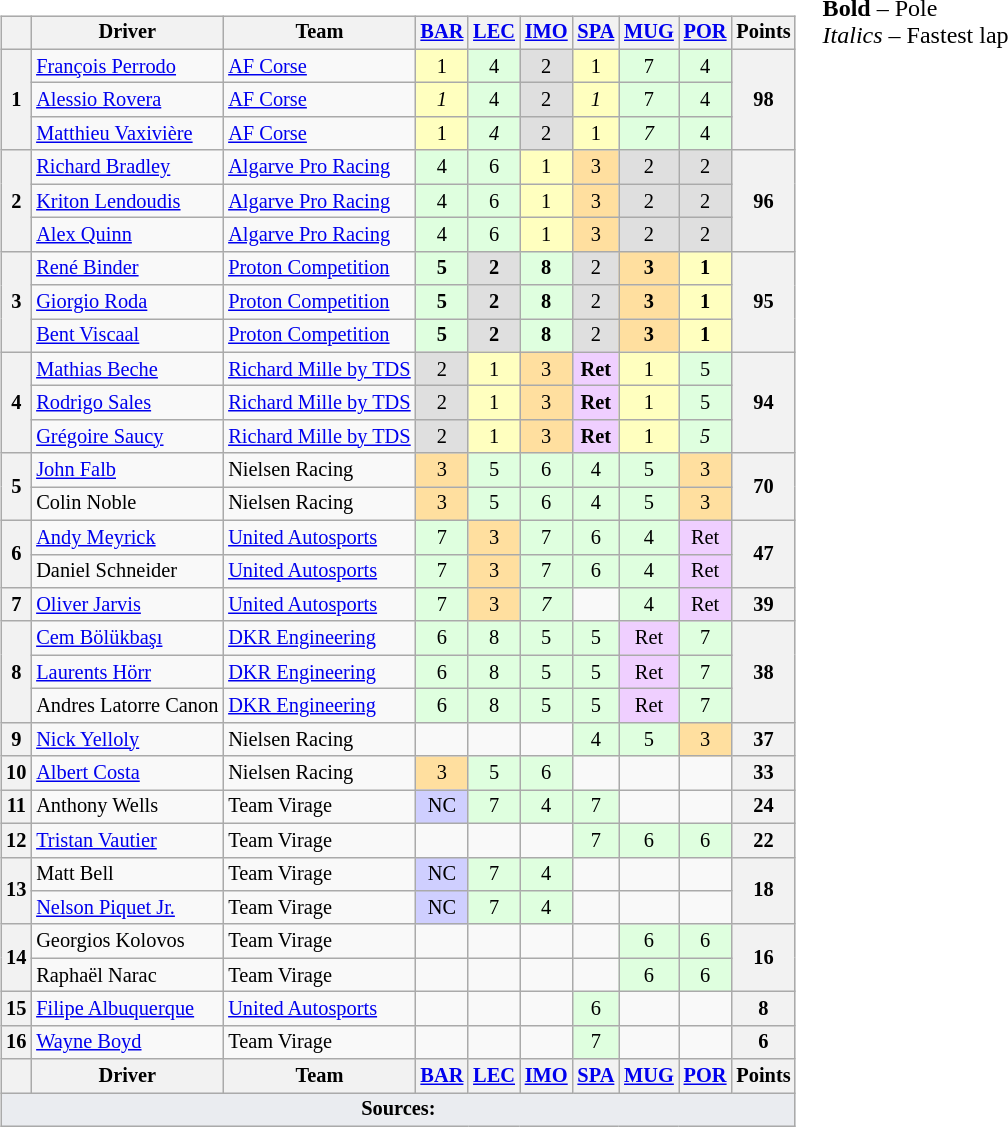<table>
<tr>
<td><br><table class="wikitable" style="font-size:85%; text-align:center;">
<tr>
<th></th>
<th>Driver</th>
<th>Team</th>
<th><a href='#'>BAR</a><br></th>
<th><a href='#'>LEC</a><br></th>
<th><a href='#'>IMO</a><br></th>
<th><a href='#'>SPA</a><br></th>
<th><a href='#'>MUG</a><br></th>
<th><a href='#'>POR</a><br></th>
<th>Points</th>
</tr>
<tr>
<th rowspan=3>1</th>
<td align="left"> <a href='#'>François Perrodo</a></td>
<td align="left"> <a href='#'>AF Corse</a></td>
<td style="background:#FFFFBF;">1</td>
<td style="background:#DFFFDF;">4</td>
<td style="background:#DFDFDF;">2</td>
<td style="background:#FFFFBF;">1</td>
<td style="background:#DFFFDF;">7</td>
<td style="background:#DFFFDF;">4</td>
<th rowspan=3>98</th>
</tr>
<tr>
<td align="left"> <a href='#'>Alessio Rovera</a></td>
<td align="left"> <a href='#'>AF Corse</a></td>
<td style="background:#FFFFBF;"><em>1</em></td>
<td style="background:#DFFFDF;">4</td>
<td style="background:#DFDFDF;">2</td>
<td style="background:#FFFFBF;"><em>1</em></td>
<td style="background:#DFFFDF;">7</td>
<td style="background:#DFFFDF;">4</td>
</tr>
<tr>
<td align="left"> <a href='#'>Matthieu Vaxivière</a></td>
<td align="left"> <a href='#'>AF Corse</a></td>
<td style="background:#FFFFBF;">1</td>
<td style="background:#DFFFDF;"><em>4</em></td>
<td style="background:#DFDFDF;">2</td>
<td style="background:#FFFFBF;">1</td>
<td style="background:#DFFFDF;"><em>7</em></td>
<td style="background:#DFFFDF;">4</td>
</tr>
<tr>
<th rowspan="3">2</th>
<td align="left"> <a href='#'>Richard Bradley</a></td>
<td align="left"> <a href='#'>Algarve Pro Racing</a></td>
<td style="background:#DFFFDF;">4</td>
<td style="background:#DFFFDF;">6</td>
<td style="background:#FFFFBF;">1</td>
<td style="background:#FFDF9F;">3</td>
<td style="background:#DFDFDF;">2</td>
<td style="background:#DFDFDF;">2</td>
<th rowspan="3">96</th>
</tr>
<tr>
<td align="left"> <a href='#'>Kriton Lendoudis</a></td>
<td align="left"> <a href='#'>Algarve Pro Racing</a></td>
<td style="background:#DFFFDF;">4</td>
<td style="background:#DFFFDF;">6</td>
<td style="background:#FFFFBF;">1</td>
<td style="background:#FFDF9F;">3</td>
<td style="background:#DFDFDF;">2</td>
<td style="background:#DFDFDF;">2</td>
</tr>
<tr>
<td align="left"> <a href='#'>Alex Quinn</a></td>
<td align="left"> <a href='#'>Algarve Pro Racing</a></td>
<td style="background:#DFFFDF;">4</td>
<td style="background:#DFFFDF;">6</td>
<td style="background:#FFFFBF;">1</td>
<td style="background:#FFDF9F;">3</td>
<td style="background:#DFDFDF;">2</td>
<td style="background:#DFDFDF;">2</td>
</tr>
<tr>
<th rowspan="3">3</th>
<td align="left"> <a href='#'>René Binder</a></td>
<td align="left"> <a href='#'>Proton Competition</a></td>
<td style="background:#DFFFDF;"><strong>5</strong></td>
<td style="background:#DFDFDF;"><strong>2</strong></td>
<td style="background:#DFFFDF;"><strong>8</strong></td>
<td style="background:#DFDFDF;">2</td>
<td style="background:#FFDF9F;"><strong>3</strong></td>
<td style="background:#FFFFBF;"><strong>1</strong></td>
<th rowspan="3">95</th>
</tr>
<tr>
<td align="left"> <a href='#'>Giorgio Roda</a></td>
<td align="left"> <a href='#'>Proton Competition</a></td>
<td style="background:#DFFFDF;"><strong>5</strong></td>
<td style="background:#DFDFDF;"><strong>2</strong></td>
<td style="background:#DFFFDF;"><strong>8</strong></td>
<td style="background:#DFDFDF;">2</td>
<td style="background:#FFDF9F;"><strong>3</strong></td>
<td style="background:#FFFFBF;"><strong>1</strong></td>
</tr>
<tr>
<td align="left"> <a href='#'>Bent Viscaal</a></td>
<td align="left"> <a href='#'>Proton Competition</a></td>
<td style="background:#DFFFDF;"><strong>5</strong></td>
<td style="background:#DFDFDF;"><strong>2</strong></td>
<td style="background:#DFFFDF;"><strong>8</strong></td>
<td style="background:#DFDFDF;">2</td>
<td style="background:#FFDF9F;"><strong>3</strong></td>
<td style="background:#FFFFBF;"><strong>1</strong></td>
</tr>
<tr>
<th rowspan="3">4</th>
<td align="left"> <a href='#'>Mathias Beche</a></td>
<td align="left"> <a href='#'>Richard Mille by TDS</a></td>
<td style="background:#DFDFDF;">2</td>
<td style="background:#FFFFBF;">1</td>
<td style="background:#FFDF9F;">3</td>
<td style="background:#EFCFFF;"><strong>Ret</strong></td>
<td style="background:#FFFFBF;">1</td>
<td style="background:#DFFFDF;">5</td>
<th rowspan="3">94</th>
</tr>
<tr>
<td align="left"> <a href='#'>Rodrigo Sales</a></td>
<td align="left"> <a href='#'>Richard Mille by TDS</a></td>
<td style="background:#DFDFDF;">2</td>
<td style="background:#FFFFBF;">1</td>
<td style="background:#FFDF9F;">3</td>
<td style="background:#EFCFFF;"><strong>Ret</strong></td>
<td style="background:#FFFFBF;">1</td>
<td style="background:#DFFFDF;">5</td>
</tr>
<tr>
<td align="left"> <a href='#'>Grégoire Saucy</a></td>
<td align="left"> <a href='#'>Richard Mille by TDS</a></td>
<td style="background:#DFDFDF;">2</td>
<td style="background:#FFFFBF;">1</td>
<td style="background:#FFDF9F;">3</td>
<td style="background:#EFCFFF;"><strong>Ret</strong></td>
<td style="background:#FFFFBF;">1</td>
<td style="background:#DFFFDF;"><em>5</em></td>
</tr>
<tr>
<th rowspan="2">5</th>
<td align="left"> <a href='#'>John Falb</a></td>
<td align="left"> Nielsen Racing</td>
<td style="background:#FFDF9F;">3</td>
<td style="background:#DFFFDF;">5</td>
<td style="background:#DFFFDF;">6</td>
<td style="background:#DFFFDF;">4</td>
<td style="background:#DFFFDF;">5</td>
<td style="background:#FFDF9F;">3</td>
<th rowspan="2">70</th>
</tr>
<tr>
<td align="left"> Colin Noble</td>
<td align="left"> Nielsen Racing</td>
<td style="background:#FFDF9F;">3</td>
<td style="background:#DFFFDF;">5</td>
<td style="background:#DFFFDF;">6</td>
<td style="background:#DFFFDF;">4</td>
<td style="background:#DFFFDF;">5</td>
<td style="background:#FFDF9F;">3</td>
</tr>
<tr>
<th rowspan="2">6</th>
<td align="left"> <a href='#'>Andy Meyrick</a></td>
<td align="left"> <a href='#'>United Autosports</a></td>
<td style="background:#DFFFDF;">7</td>
<td style="background:#FFDF9F;">3</td>
<td style="background:#DFFFDF;">7</td>
<td style="background:#DFFFDF;">6</td>
<td style="background:#DFFFDF;">4</td>
<td style="background:#EFCFFF;">Ret</td>
<th rowspan="2">47</th>
</tr>
<tr>
<td align="left"> Daniel Schneider</td>
<td align="left"> <a href='#'>United Autosports</a></td>
<td style="background:#DFFFDF;">7</td>
<td style="background:#FFDF9F;">3</td>
<td style="background:#DFFFDF;">7</td>
<td style="background:#DFFFDF;">6</td>
<td style="background:#DFFFDF;">4</td>
<td style="background:#EFCFFF;">Ret</td>
</tr>
<tr>
<th>7</th>
<td align="left"> <a href='#'>Oliver Jarvis</a></td>
<td align="left"> <a href='#'>United Autosports</a></td>
<td style="background:#DFFFDF;">7</td>
<td style="background:#FFDF9F;">3</td>
<td style="background:#DFFFDF;"><em>7</em></td>
<td></td>
<td style="background:#DFFFDF;">4</td>
<td style="background:#EFCFFF;">Ret</td>
<th>39</th>
</tr>
<tr>
<th rowspan="3">8</th>
<td align="left"> <a href='#'>Cem Bölükbaşı</a></td>
<td align="left"> <a href='#'>DKR Engineering</a></td>
<td style="background:#DFFFDF;">6</td>
<td style="background:#DFFFDF;">8</td>
<td style="background:#DFFFDF;">5</td>
<td style="background:#DFFFDF;">5</td>
<td style="background:#EFCFFF;">Ret</td>
<td style="background:#DFFFDF;">7</td>
<th rowspan="3">38</th>
</tr>
<tr>
<td align="left"> <a href='#'>Laurents Hörr</a></td>
<td align="left"> <a href='#'>DKR Engineering</a></td>
<td style="background:#DFFFDF;">6</td>
<td style="background:#DFFFDF;">8</td>
<td style="background:#DFFFDF;">5</td>
<td style="background:#DFFFDF;">5</td>
<td style="background:#EFCFFF;">Ret</td>
<td style="background:#DFFFDF;">7</td>
</tr>
<tr>
<td align="left"> Andres Latorre Canon</td>
<td align="left"> <a href='#'>DKR Engineering</a></td>
<td style="background:#DFFFDF;">6</td>
<td style="background:#DFFFDF;">8</td>
<td style="background:#DFFFDF;">5</td>
<td style="background:#DFFFDF;">5</td>
<td style="background:#EFCFFF;">Ret</td>
<td style="background:#DFFFDF;">7</td>
</tr>
<tr>
<th>9</th>
<td align="left"> <a href='#'>Nick Yelloly</a></td>
<td align="left"> Nielsen Racing</td>
<td></td>
<td></td>
<td></td>
<td style="background:#DFFFDF;">4</td>
<td style="background:#DFFFDF;">5</td>
<td style="background:#FFDF9F;">3</td>
<th>37</th>
</tr>
<tr>
<th>10</th>
<td align="left"> <a href='#'>Albert Costa</a></td>
<td align="left"> Nielsen Racing</td>
<td style="background:#FFDF9F;">3</td>
<td style="background:#DFFFDF;">5</td>
<td style="background:#DFFFDF;">6</td>
<td></td>
<td></td>
<td></td>
<th>33</th>
</tr>
<tr>
<th>11</th>
<td align="left"> Anthony Wells</td>
<td align="left"> Team Virage</td>
<td style="background:#CFCFFF;">NC</td>
<td style="background:#DFFFDF;">7</td>
<td style="background:#DFFFDF;">4</td>
<td style="background:#DFFFDF;">7</td>
<td></td>
<td></td>
<th>24</th>
</tr>
<tr>
<th>12</th>
<td align="left"> <a href='#'>Tristan Vautier</a></td>
<td align="left"> Team Virage</td>
<td></td>
<td></td>
<td></td>
<td style="background:#DFFFDF;">7</td>
<td style="background:#DFFFDF;">6</td>
<td style="background:#DFFFDF;">6</td>
<th>22</th>
</tr>
<tr>
<th rowspan="2">13</th>
<td align="left"> Matt Bell</td>
<td align="left"> Team Virage</td>
<td style="background:#CFCFFF;">NC</td>
<td style="background:#DFFFDF;">7</td>
<td style="background:#DFFFDF;">4</td>
<td></td>
<td></td>
<td></td>
<th rowspan="2">18</th>
</tr>
<tr>
<td align="left"> <a href='#'>Nelson Piquet Jr.</a></td>
<td align="left"> Team Virage</td>
<td style="background:#CFCFFF;">NC</td>
<td style="background:#DFFFDF;">7</td>
<td style="background:#DFFFDF;">4</td>
<td></td>
<td></td>
<td></td>
</tr>
<tr>
<th rowspan="2">14</th>
<td align="left"> Georgios Kolovos</td>
<td align="left"> Team Virage</td>
<td></td>
<td></td>
<td></td>
<td></td>
<td style="background:#DFFFDF;">6</td>
<td style="background:#DFFFDF;">6</td>
<th rowspan="2">16</th>
</tr>
<tr>
<td align="left"> Raphaël Narac</td>
<td align="left"> Team Virage</td>
<td></td>
<td></td>
<td></td>
<td></td>
<td style="background:#DFFFDF;">6</td>
<td style="background:#DFFFDF;">6</td>
</tr>
<tr>
<th>15</th>
<td align="left"> <a href='#'>Filipe Albuquerque</a></td>
<td align="left"> <a href='#'>United Autosports</a></td>
<td></td>
<td></td>
<td></td>
<td style="background:#DFFFDF;">6</td>
<td></td>
<td></td>
<th>8</th>
</tr>
<tr>
<th>16</th>
<td align="left"> <a href='#'>Wayne Boyd</a></td>
<td align="left"> Team Virage</td>
<td></td>
<td></td>
<td></td>
<td style="background:#DFFFDF;">7</td>
<td></td>
<td></td>
<th>6</th>
</tr>
<tr>
<th></th>
<th>Driver</th>
<th>Team</th>
<th><a href='#'>BAR</a><br></th>
<th><a href='#'>LEC</a><br></th>
<th><a href='#'>IMO</a><br></th>
<th><a href='#'>SPA</a><br></th>
<th><a href='#'>MUG</a><br></th>
<th><a href='#'>POR</a><br></th>
<th>Points</th>
</tr>
<tr class="sortbottom">
<td colspan="10" style="background-color:#EAECF0;text-align:center"><strong>Sources:</strong></td>
</tr>
</table>
</td>
<td valign="top"><br><span><strong>Bold</strong> – Pole</span><br><span><em>Italics</em> – Fastest lap</span></td>
</tr>
</table>
